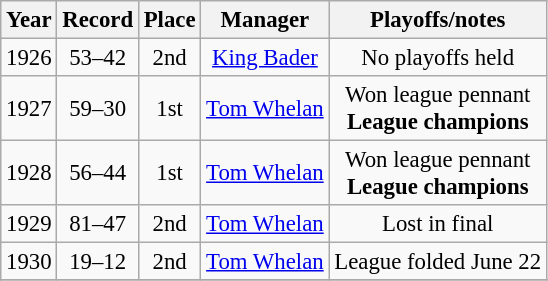<table class="wikitable" style="text-align:center; font-size: 95%;">
<tr>
<th>Year</th>
<th>Record</th>
<th>Place</th>
<th>Manager</th>
<th>Playoffs/notes</th>
</tr>
<tr align=center>
<td>1926</td>
<td>53–42</td>
<td>2nd</td>
<td><a href='#'>King Bader</a></td>
<td>No playoffs held</td>
</tr>
<tr align=center>
<td>1927</td>
<td>59–30</td>
<td>1st</td>
<td><a href='#'>Tom Whelan</a></td>
<td>Won league pennant<br><strong>League champions</strong></td>
</tr>
<tr align=center>
<td>1928</td>
<td>56–44</td>
<td>1st</td>
<td><a href='#'>Tom Whelan</a></td>
<td>Won league pennant<br><strong>League champions</strong></td>
</tr>
<tr align=center>
<td>1929</td>
<td>81–47</td>
<td>2nd</td>
<td><a href='#'>Tom Whelan</a></td>
<td>Lost in final</td>
</tr>
<tr align=center>
<td>1930</td>
<td>19–12</td>
<td>2nd</td>
<td><a href='#'>Tom Whelan</a></td>
<td>League folded June 22</td>
</tr>
<tr align=center>
</tr>
</table>
